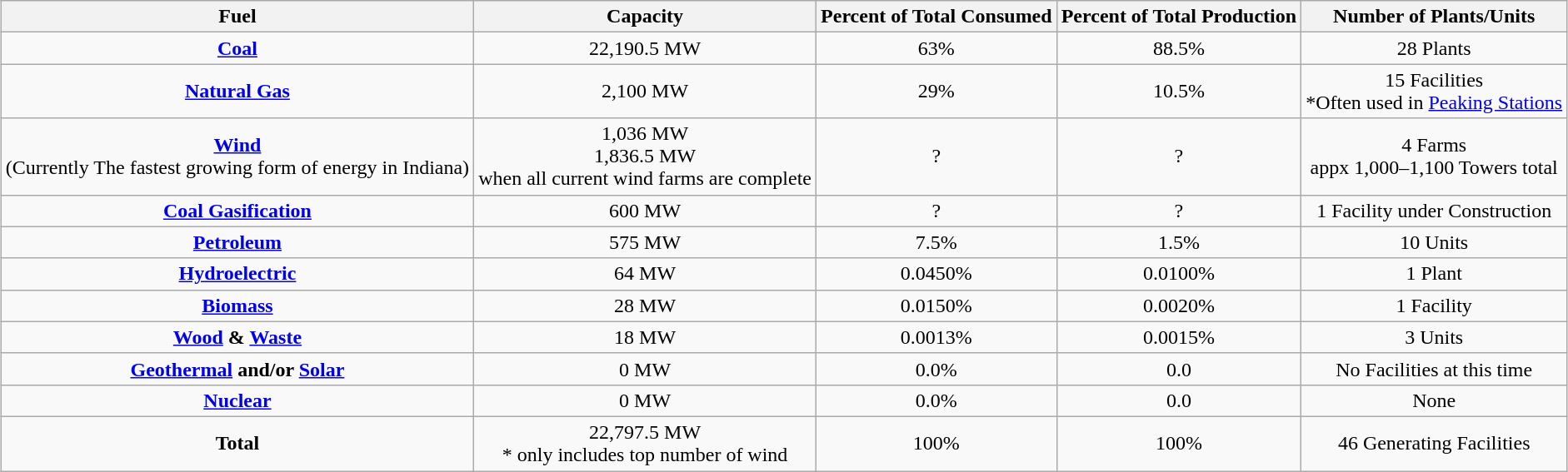<table class="wikitable sortable" style="margin:1em auto; text-align:center;">
<tr>
<th>Fuel</th>
<th>Capacity</th>
<th>Percent of Total Consumed</th>
<th>Percent of Total Production</th>
<th>Number of Plants/Units</th>
</tr>
<tr>
<td><strong><a href='#'>Coal</a></strong></td>
<td>22,190.5 MW</td>
<td>63%</td>
<td>88.5%</td>
<td>28 Plants</td>
</tr>
<tr>
<td><strong><a href='#'>Natural Gas</a></strong></td>
<td>2,100 MW</td>
<td>29%</td>
<td>10.5%</td>
<td>15 Facilities <br> *Often used in <a href='#'>Peaking Stations</a></td>
</tr>
<tr>
<td><strong><a href='#'>Wind</a></strong> <br> (Currently The fastest growing form of energy in Indiana)</td>
<td>1,036 MW <br> 1,836.5 MW <br> when all current wind farms are complete</td>
<td>?</td>
<td>?</td>
<td>4 Farms <br> appx 1,000–1,100 Towers total</td>
</tr>
<tr>
<td><strong><a href='#'>Coal Gasification</a></strong></td>
<td>600 MW</td>
<td>?</td>
<td>?</td>
<td>1 Facility under Construction</td>
</tr>
<tr>
<td><strong><a href='#'>Petroleum</a></strong></td>
<td>575 MW</td>
<td>7.5%</td>
<td>1.5%</td>
<td>10 Units</td>
</tr>
<tr>
<td><strong><a href='#'>Hydroelectric</a></strong></td>
<td>64 MW</td>
<td>0.0450%</td>
<td>0.0100%</td>
<td>1 Plant</td>
</tr>
<tr>
<td><strong><a href='#'>Biomass</a></strong></td>
<td>28 MW</td>
<td>0.0150%</td>
<td>0.0020%</td>
<td>1 Facility</td>
</tr>
<tr>
<td><strong><a href='#'>Wood</a> & <a href='#'>Waste</a></strong></td>
<td>18 MW</td>
<td>0.0013%</td>
<td>0.0015%</td>
<td>3 Units</td>
</tr>
<tr>
<td><strong><a href='#'>Geothermal</a> and/or <a href='#'>Solar</a></strong></td>
<td>0 MW</td>
<td>0.0%</td>
<td>0.0</td>
<td>No Facilities at this time</td>
</tr>
<tr>
<td><strong><a href='#'>Nuclear</a></strong></td>
<td>0 MW</td>
<td>0.0%</td>
<td>0.0</td>
<td>None</td>
</tr>
<tr>
<td><strong>Total</strong></td>
<td>22,797.5 MW <br> * only includes top number of wind</td>
<td>100%</td>
<td>100%</td>
<td>46 Generating Facilities</td>
</tr>
</table>
